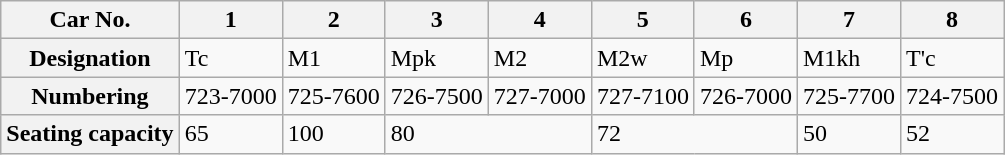<table class="wikitable">
<tr>
<th>Car No.</th>
<th>1</th>
<th>2</th>
<th>3</th>
<th>4</th>
<th>5</th>
<th>6</th>
<th>7</th>
<th>8</th>
</tr>
<tr>
<th>Designation</th>
<td>Tc</td>
<td>M1</td>
<td>Mpk</td>
<td>M2</td>
<td>M2w</td>
<td>Mp</td>
<td>M1kh</td>
<td>T'c</td>
</tr>
<tr>
<th>Numbering</th>
<td>723-7000</td>
<td>725-7600</td>
<td>726-7500</td>
<td>727-7000</td>
<td>727-7100</td>
<td>726-7000</td>
<td>725-7700</td>
<td>724-7500</td>
</tr>
<tr>
<th>Seating capacity</th>
<td>65</td>
<td>100</td>
<td colspan="2">80</td>
<td colspan="2">72</td>
<td>50</td>
<td>52</td>
</tr>
</table>
